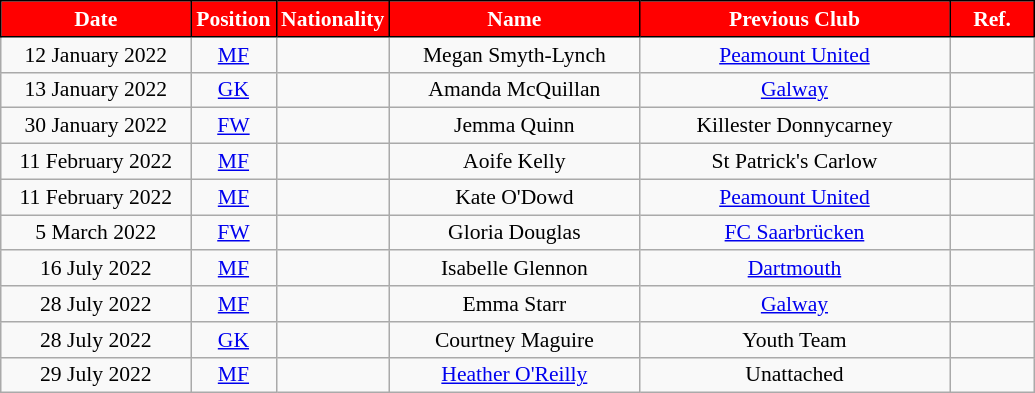<table class="wikitable"  style="text-align:center; font-size:90%; ">
<tr>
<th style="background:#FF0000;color:white;border:1px solid black; width:120px;">Date</th>
<th style="background:#FF0000;color:white;border:1px solid black; width:50px;">Position</th>
<th style="background:#FF0000;color:white;border:1px solid black; width:50px;">Nationality</th>
<th style="background:#FF0000;color:white;border:1px solid black; width:160px;">Name</th>
<th style="background:#FF0000;color:white;border:1px solid black; width:200px;">Previous Club</th>
<th style="background:#FF0000;color:white;border:1px solid black; width:50px;">Ref.</th>
</tr>
<tr>
<td>12 January 2022</td>
<td><a href='#'>MF</a></td>
<td></td>
<td>Megan Smyth-Lynch</td>
<td> <a href='#'>Peamount United</a></td>
<td></td>
</tr>
<tr>
<td>13 January 2022</td>
<td><a href='#'>GK</a></td>
<td></td>
<td>Amanda McQuillan</td>
<td> <a href='#'>Galway</a></td>
<td></td>
</tr>
<tr>
<td>30 January 2022</td>
<td><a href='#'>FW</a></td>
<td></td>
<td>Jemma Quinn</td>
<td> Killester Donnycarney</td>
<td></td>
</tr>
<tr>
<td>11 February 2022</td>
<td><a href='#'>MF</a></td>
<td></td>
<td>Aoife Kelly</td>
<td> St Patrick's Carlow</td>
<td></td>
</tr>
<tr>
<td>11 February 2022</td>
<td><a href='#'>MF</a></td>
<td></td>
<td>Kate O'Dowd</td>
<td> <a href='#'>Peamount United</a></td>
<td></td>
</tr>
<tr>
<td>5 March 2022</td>
<td><a href='#'>FW</a></td>
<td></td>
<td>Gloria Douglas</td>
<td> <a href='#'>FC Saarbrücken</a></td>
<td></td>
</tr>
<tr>
<td>16 July 2022</td>
<td><a href='#'>MF</a></td>
<td></td>
<td>Isabelle Glennon</td>
<td> <a href='#'>Dartmouth</a></td>
<td></td>
</tr>
<tr>
<td>28 July 2022</td>
<td><a href='#'>MF</a></td>
<td></td>
<td>Emma Starr</td>
<td> <a href='#'>Galway</a></td>
<td></td>
</tr>
<tr>
<td>28 July 2022</td>
<td><a href='#'>GK</a></td>
<td></td>
<td>Courtney Maguire</td>
<td>Youth Team</td>
<td></td>
</tr>
<tr>
<td>29 July 2022</td>
<td><a href='#'>MF</a></td>
<td></td>
<td><a href='#'>Heather O'Reilly</a></td>
<td>Unattached</td>
<td></td>
</tr>
</table>
